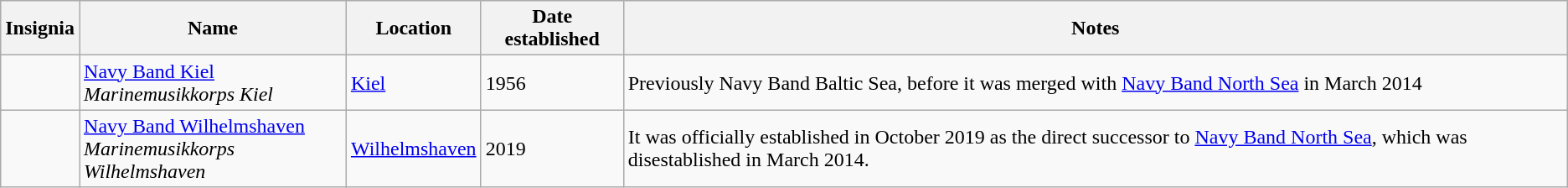<table class="wikitable">
<tr class="gray">
<th>Insignia</th>
<th>Name</th>
<th>Location</th>
<th>Date established</th>
<th>Notes</th>
</tr>
<tr>
<td></td>
<td><a href='#'>Navy Band Kiel</a><br><em>Marinemusikkorps Kiel</em></td>
<td><a href='#'>Kiel</a></td>
<td>1956</td>
<td>Previously Navy Band Baltic Sea, before it was merged with <a href='#'>Navy Band North Sea</a> in March 2014</td>
</tr>
<tr>
<td></td>
<td><a href='#'>Navy Band Wilhelmshaven</a><br><em>Marinemusikkorps Wilhelmshaven</em></td>
<td><a href='#'>Wilhelmshaven</a></td>
<td>2019</td>
<td>It was officially established in October 2019 as the direct successor to <a href='#'>Navy Band North Sea</a>, which was disestablished in March 2014.</td>
</tr>
</table>
